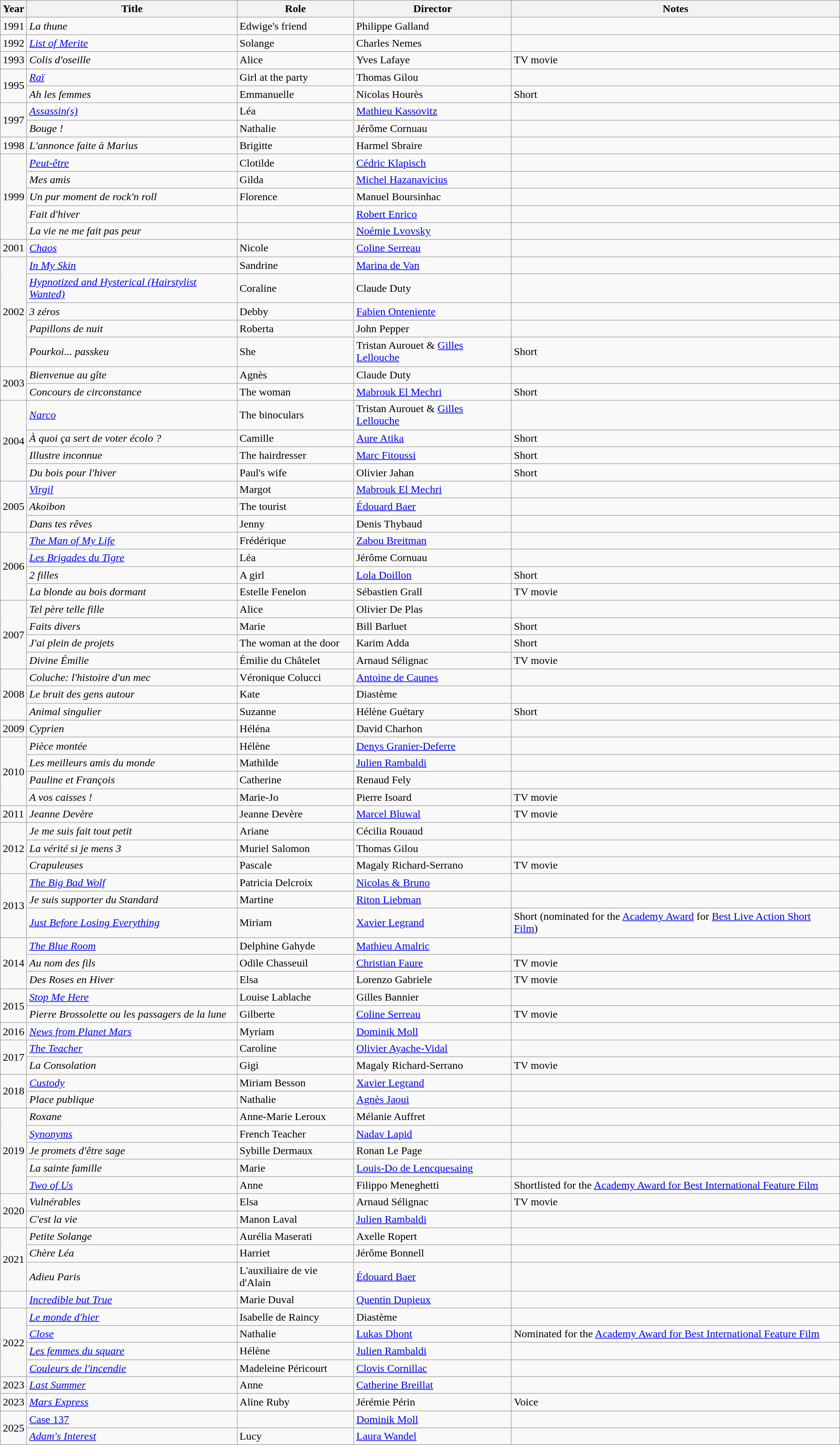<table class="wikitable sortable">
<tr>
<th>Year</th>
<th>Title</th>
<th>Role</th>
<th>Director</th>
<th class="unsortable">Notes</th>
</tr>
<tr>
<td>1991</td>
<td><em>La thune</em></td>
<td>Edwige's friend</td>
<td>Philippe Galland</td>
<td></td>
</tr>
<tr>
<td>1992</td>
<td><em><a href='#'>List of Merite</a></em></td>
<td>Solange</td>
<td>Charles Nemes</td>
<td></td>
</tr>
<tr>
<td>1993</td>
<td><em>Colis d'oseille</em></td>
<td>Alice</td>
<td>Yves Lafaye</td>
<td>TV movie</td>
</tr>
<tr>
<td rowspan=2>1995</td>
<td><em><a href='#'>Raï</a></em></td>
<td>Girl at the party</td>
<td>Thomas Gilou</td>
<td></td>
</tr>
<tr>
<td><em>Ah les femmes</em></td>
<td>Emmanuelle</td>
<td>Nicolas Hourès</td>
<td>Short</td>
</tr>
<tr>
<td rowspan=2>1997</td>
<td><em><a href='#'>Assassin(s)</a></em></td>
<td>Léa</td>
<td><a href='#'>Mathieu Kassovitz</a></td>
<td></td>
</tr>
<tr>
<td><em>Bouge !</em></td>
<td>Nathalie</td>
<td>Jérôme Cornuau</td>
<td></td>
</tr>
<tr>
<td>1998</td>
<td><em>L'annonce faite à Marius</em></td>
<td>Brigitte</td>
<td>Harmel Sbraire</td>
<td></td>
</tr>
<tr>
<td rowspan=5>1999</td>
<td><em><a href='#'>Peut-être</a></em></td>
<td>Clotilde</td>
<td><a href='#'>Cédric Klapisch</a></td>
<td></td>
</tr>
<tr>
<td><em>Mes amis</em></td>
<td>Gilda</td>
<td><a href='#'>Michel Hazanavicius</a></td>
<td></td>
</tr>
<tr>
<td><em>Un pur moment de rock'n roll</em></td>
<td>Florence</td>
<td>Manuel Boursinhac</td>
<td></td>
</tr>
<tr>
<td><em>Fait d'hiver</em></td>
<td></td>
<td><a href='#'>Robert Enrico</a></td>
<td></td>
</tr>
<tr>
<td><em>La vie ne me fait pas peur</em></td>
<td></td>
<td><a href='#'>Noémie Lvovsky</a></td>
<td></td>
</tr>
<tr>
<td>2001</td>
<td><em><a href='#'>Chaos</a></em></td>
<td>Nicole</td>
<td><a href='#'>Coline Serreau</a></td>
<td></td>
</tr>
<tr>
<td rowspan=5>2002</td>
<td><em><a href='#'>In My Skin</a></em></td>
<td>Sandrine</td>
<td><a href='#'>Marina de Van</a></td>
<td></td>
</tr>
<tr>
<td><em><a href='#'>Hypnotized and Hysterical (Hairstylist Wanted)</a></em></td>
<td>Coraline</td>
<td>Claude Duty</td>
<td></td>
</tr>
<tr>
<td><em>3 zéros</em></td>
<td>Debby</td>
<td><a href='#'>Fabien Onteniente</a></td>
<td></td>
</tr>
<tr>
<td><em>Papillons de nuit</em></td>
<td>Roberta</td>
<td>John Pepper</td>
<td></td>
</tr>
<tr>
<td><em>Pourkoi... passkeu</em></td>
<td>She</td>
<td>Tristan Aurouet & <a href='#'>Gilles Lellouche</a></td>
<td>Short</td>
</tr>
<tr>
<td rowspan=2>2003</td>
<td><em>Bienvenue au gîte</em></td>
<td>Agnès</td>
<td>Claude Duty</td>
<td></td>
</tr>
<tr>
<td><em>Concours de circonstance</em></td>
<td>The woman</td>
<td><a href='#'>Mabrouk El Mechri</a></td>
<td>Short</td>
</tr>
<tr>
<td rowspan=4>2004</td>
<td><em><a href='#'>Narco</a></em></td>
<td>The binoculars</td>
<td>Tristan Aurouet & <a href='#'>Gilles Lellouche</a></td>
<td></td>
</tr>
<tr>
<td><em>À quoi ça sert de voter écolo ?</em></td>
<td>Camille</td>
<td><a href='#'>Aure Atika</a></td>
<td>Short</td>
</tr>
<tr>
<td><em>Illustre inconnue</em></td>
<td>The hairdresser</td>
<td><a href='#'>Marc Fitoussi</a></td>
<td>Short</td>
</tr>
<tr>
<td><em>Du bois pour l'hiver</em></td>
<td>Paul's wife</td>
<td>Olivier Jahan</td>
<td>Short</td>
</tr>
<tr>
<td rowspan=3>2005</td>
<td><em><a href='#'>Virgil</a></em></td>
<td>Margot</td>
<td><a href='#'>Mabrouk El Mechri</a></td>
<td></td>
</tr>
<tr>
<td><em>Akoibon</em></td>
<td>The tourist</td>
<td><a href='#'>Édouard Baer</a></td>
<td></td>
</tr>
<tr>
<td><em>Dans tes rêves</em></td>
<td>Jenny</td>
<td>Denis Thybaud</td>
<td></td>
</tr>
<tr>
<td rowspan=4>2006</td>
<td><em><a href='#'>The Man of My Life</a></em></td>
<td>Frédérique</td>
<td><a href='#'>Zabou Breitman</a></td>
<td></td>
</tr>
<tr>
<td><em><a href='#'>Les Brigades du Tigre</a></em></td>
<td>Léa</td>
<td>Jérôme Cornuau</td>
<td></td>
</tr>
<tr>
<td><em>2 filles</em></td>
<td>A girl</td>
<td><a href='#'>Lola Doillon</a></td>
<td>Short</td>
</tr>
<tr>
<td><em>La blonde au bois dormant</em></td>
<td>Estelle Fenelon</td>
<td>Sébastien Grall</td>
<td>TV movie</td>
</tr>
<tr>
<td rowspan=4>2007</td>
<td><em>Tel père telle fille</em></td>
<td>Alice</td>
<td>Olivier De Plas</td>
<td></td>
</tr>
<tr>
<td><em>Faits divers</em></td>
<td>Marie</td>
<td>Bill Barluet</td>
<td>Short</td>
</tr>
<tr>
<td><em>J'ai plein de projets</em></td>
<td>The woman at the door</td>
<td>Karim Adda</td>
<td>Short</td>
</tr>
<tr>
<td><em>Divine Émilie</em></td>
<td>Émilie du Châtelet</td>
<td>Arnaud Sélignac</td>
<td>TV movie</td>
</tr>
<tr>
<td rowspan=3>2008</td>
<td><em>Coluche: l'histoire d'un mec</em></td>
<td>Véronique Colucci</td>
<td><a href='#'>Antoine de Caunes</a></td>
<td></td>
</tr>
<tr>
<td><em>Le bruit des gens autour</em></td>
<td>Kate</td>
<td>Diastème</td>
<td></td>
</tr>
<tr>
<td><em>Animal singulier</em></td>
<td>Suzanne</td>
<td>Hélène Guétary</td>
<td>Short</td>
</tr>
<tr>
<td>2009</td>
<td><em>Cyprien</em></td>
<td>Héléna</td>
<td>David Charhon</td>
<td></td>
</tr>
<tr>
<td rowspan=4>2010</td>
<td><em>Pièce montée</em></td>
<td>Hélène</td>
<td><a href='#'>Denys Granier-Deferre</a></td>
<td></td>
</tr>
<tr>
<td><em>Les meilleurs amis du monde</em></td>
<td>Mathilde</td>
<td><a href='#'>Julien Rambaldi</a></td>
<td></td>
</tr>
<tr>
<td><em>Pauline et François</em></td>
<td>Catherine</td>
<td>Renaud Fely</td>
<td></td>
</tr>
<tr>
<td><em>A vos caisses !</em></td>
<td>Marie-Jo</td>
<td>Pierre Isoard</td>
<td>TV movie</td>
</tr>
<tr>
<td>2011</td>
<td><em>Jeanne Devère</em></td>
<td>Jeanne Devère</td>
<td><a href='#'>Marcel Bluwal</a></td>
<td>TV movie</td>
</tr>
<tr>
<td rowspan=3>2012</td>
<td><em>Je me suis fait tout petit</em></td>
<td>Ariane</td>
<td>Cécilia Rouaud</td>
<td></td>
</tr>
<tr>
<td><em>La vérité si je mens 3</em></td>
<td>Muriel Salomon</td>
<td>Thomas Gilou</td>
<td></td>
</tr>
<tr>
<td><em>Crapuleuses</em></td>
<td>Pascale</td>
<td>Magaly Richard-Serrano</td>
<td>TV movie</td>
</tr>
<tr>
<td rowspan=3>2013</td>
<td><em><a href='#'>The Big Bad Wolf</a></em></td>
<td>Patricia Delcroix</td>
<td><a href='#'>Nicolas & Bruno</a></td>
<td></td>
</tr>
<tr>
<td><em>Je suis supporter du Standard</em></td>
<td>Martine</td>
<td><a href='#'>Riton Liebman</a></td>
<td></td>
</tr>
<tr>
<td><em><a href='#'>Just Before Losing Everything</a></em></td>
<td>Miriam</td>
<td><a href='#'>Xavier Legrand</a></td>
<td>Short (nominated for the <a href='#'>Academy Award</a> for <a href='#'>Best Live Action Short Film</a>)</td>
</tr>
<tr>
<td rowspan=3>2014</td>
<td><em><a href='#'>The Blue Room</a></em></td>
<td>Delphine Gahyde</td>
<td><a href='#'>Mathieu Amalric</a></td>
<td></td>
</tr>
<tr>
<td><em>Au nom des fils</em></td>
<td>Odile Chasseuil</td>
<td><a href='#'>Christian Faure</a></td>
<td>TV movie</td>
</tr>
<tr>
<td><em>Des Roses en Hiver</em></td>
<td>Elsa</td>
<td>Lorenzo Gabriele</td>
<td>TV movie</td>
</tr>
<tr>
<td rowspan=2>2015</td>
<td><em><a href='#'>Stop Me Here</a></em></td>
<td>Louise Lablache</td>
<td>Gilles Bannier</td>
<td></td>
</tr>
<tr>
<td><em>Pierre Brossolette ou les passagers de la lune</em></td>
<td>Gilberte</td>
<td><a href='#'>Coline Serreau</a></td>
<td>TV movie</td>
</tr>
<tr>
<td>2016</td>
<td><em><a href='#'>News from Planet Mars</a></em></td>
<td>Myriam</td>
<td><a href='#'>Dominik Moll</a></td>
<td></td>
</tr>
<tr>
<td rowspan=2>2017</td>
<td><em><a href='#'>The Teacher</a></em></td>
<td>Caroline</td>
<td><a href='#'>Olivier Ayache-Vidal</a></td>
<td></td>
</tr>
<tr>
<td><em>La Consolation</em></td>
<td>Gigi</td>
<td>Magaly Richard-Serrano</td>
<td>TV movie</td>
</tr>
<tr>
<td rowspan=2>2018</td>
<td><em><a href='#'>Custody</a></em></td>
<td>Miriam Besson</td>
<td><a href='#'>Xavier Legrand</a></td>
<td></td>
</tr>
<tr>
<td><em>Place publique</em></td>
<td>Nathalie</td>
<td><a href='#'>Agnès Jaoui</a></td>
<td></td>
</tr>
<tr>
<td rowspan=5>2019</td>
<td><em>Roxane</em></td>
<td>Anne-Marie Leroux</td>
<td>Mélanie Auffret</td>
<td></td>
</tr>
<tr>
<td><em><a href='#'>Synonyms</a></em></td>
<td>French Teacher</td>
<td><a href='#'>Nadav Lapid</a></td>
<td></td>
</tr>
<tr>
<td><em>Je promets d'être sage</em></td>
<td>Sybille Dermaux</td>
<td>Ronan Le Page</td>
<td></td>
</tr>
<tr>
<td><em>La sainte famille</em></td>
<td>Marie</td>
<td><a href='#'>Louis-Do de Lencquesaing</a></td>
<td></td>
</tr>
<tr>
<td><em><a href='#'>Two of Us</a></em></td>
<td>Anne</td>
<td>Filippo Meneghetti</td>
<td>Shortlisted for the <a href='#'>Academy Award for Best International Feature Film</a></td>
</tr>
<tr>
<td rowspan=2>2020</td>
<td><em>Vulnérables</em></td>
<td>Elsa</td>
<td>Arnaud Sélignac</td>
<td>TV movie</td>
</tr>
<tr>
<td><em>C'est la vie</em></td>
<td>Manon Laval</td>
<td><a href='#'>Julien Rambaldi</a></td>
<td></td>
</tr>
<tr>
<td rowspan=3>2021</td>
<td><em>Petite Solange</em></td>
<td>Aurélia Maserati</td>
<td>Axelle Ropert</td>
<td></td>
</tr>
<tr>
<td><em>Chère Léa</em></td>
<td>Harriet</td>
<td>Jérôme Bonnell</td>
<td></td>
</tr>
<tr>
<td><em>Adieu Paris</em></td>
<td>L'auxiliaire de vie d'Alain</td>
<td><a href='#'>Édouard Baer</a></td>
<td></td>
</tr>
<tr>
<td></td>
<td><em><a href='#'>Incredible but True</a></em></td>
<td>Marie Duval</td>
<td><a href='#'>Quentin Dupieux</a></td>
<td></td>
</tr>
<tr>
<td rowspan=4>2022</td>
<td><em><a href='#'>Le monde d'hier</a></em></td>
<td>Isabelle de Raincy</td>
<td>Diastème</td>
<td></td>
</tr>
<tr>
<td><em><a href='#'>Close</a></em></td>
<td>Nathalie</td>
<td><a href='#'>Lukas Dhont</a></td>
<td>Nominated for the <a href='#'>Academy Award for Best International Feature Film</a></td>
</tr>
<tr>
<td><em><a href='#'>Les femmes du square</a></em></td>
<td>Hélène</td>
<td><a href='#'>Julien Rambaldi</a></td>
<td></td>
</tr>
<tr>
<td><em><a href='#'>Couleurs de l'incendie</a></em></td>
<td>Madeleine Péricourt</td>
<td><a href='#'>Clovis Cornillac</a></td>
<td></td>
</tr>
<tr>
<td>2023</td>
<td><em><a href='#'>Last Summer</a></em></td>
<td>Anne</td>
<td><a href='#'>Catherine Breillat</a></td>
<td></td>
</tr>
<tr>
<td>2023</td>
<td><em><a href='#'>Mars Express</a></em></td>
<td>Aline Ruby</td>
<td>Jérémie Périn</td>
<td>Voice</td>
</tr>
<tr>
<td rowspan="2">2025</td>
<td><a href='#'>Case 137</a></td>
<td></td>
<td><a href='#'>Dominik Moll</a></td>
<td></td>
</tr>
<tr>
<td><em><a href='#'>Adam's Interest</a></em></td>
<td>Lucy</td>
<td><a href='#'>Laura Wandel</a></td>
<td></td>
</tr>
</table>
